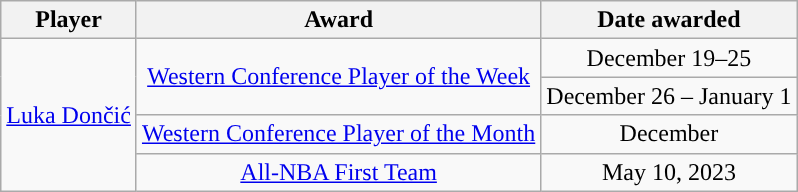<table class="wikitable sortable">
<tr>
<th>Player</th>
<th>Award</th>
<th>Date awarded</th>
</tr>
<tr style="text-align: center">
<td rowspan=4><a href='#'>Luka Dončić</a></td>
<td rowspan=2><a href='#'>Western Conference Player of the Week</a></td>
<td>December 19–25</td>
</tr>
<tr style="text-align: center">
<td>December 26 – January 1</td>
</tr>
<tr style="text-align: center">
<td><a href='#'>Western Conference Player of the Month</a></td>
<td>December</td>
</tr>
<tr style="text-align: center">
<td><a href='#'>All-NBA First Team</a></td>
<td>May 10, 2023</td>
</tr>
</table>
